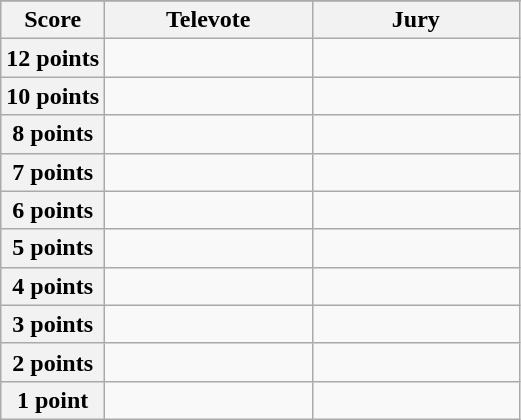<table class="wikitable">
<tr>
</tr>
<tr>
<th scope="col" width="20%">Score</th>
<th scope="col" width="40%">Televote</th>
<th scope="col" width="40%">Jury</th>
</tr>
<tr>
<th scope="row">12 points</th>
<td></td>
<td></td>
</tr>
<tr>
<th scope="row">10 points</th>
<td></td>
<td></td>
</tr>
<tr>
<th scope="row">8 points</th>
<td></td>
<td></td>
</tr>
<tr>
<th scope="row">7 points</th>
<td></td>
<td></td>
</tr>
<tr>
<th scope="row">6 points</th>
<td></td>
<td></td>
</tr>
<tr>
<th scope="row">5 points</th>
<td></td>
<td></td>
</tr>
<tr>
<th scope="row">4 points</th>
<td></td>
<td></td>
</tr>
<tr>
<th scope="row">3 points</th>
<td></td>
<td></td>
</tr>
<tr>
<th scope="row">2 points</th>
<td></td>
<td></td>
</tr>
<tr>
<th scope="row">1 point</th>
<td></td>
<td></td>
</tr>
</table>
